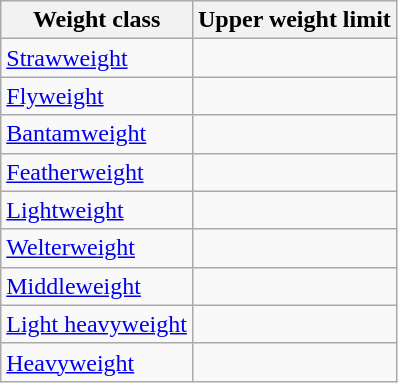<table class="wikitable">
<tr>
<th>Weight class</th>
<th>Upper weight limit</th>
</tr>
<tr>
<td class="table-rh" ><a href='#'>Strawweight</a></td>
<td></td>
</tr>
<tr>
<td class="table-rh" ><a href='#'>Flyweight</a></td>
<td></td>
</tr>
<tr>
<td class="table-rh" ><a href='#'>Bantamweight</a></td>
<td></td>
</tr>
<tr>
<td class="table-rh" ><a href='#'>Featherweight</a></td>
<td></td>
</tr>
<tr>
<td class="table-rh" ><a href='#'>Lightweight</a></td>
<td></td>
</tr>
<tr>
<td class="table-rh" ><a href='#'>Welterweight</a></td>
<td></td>
</tr>
<tr>
<td class="table-rh" ><a href='#'>Middleweight</a></td>
<td></td>
</tr>
<tr>
<td class="table-rh" ><a href='#'>Light heavyweight</a></td>
<td></td>
</tr>
<tr>
<td class="table-rh" ><a href='#'>Heavyweight</a></td>
<td></td>
</tr>
</table>
